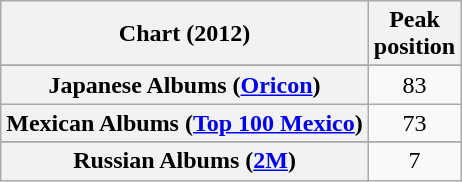<table class="wikitable sortable plainrowheaders" style="text-align:center">
<tr>
<th scope="col">Chart (2012)</th>
<th scope="col">Peak<br>position</th>
</tr>
<tr>
</tr>
<tr>
</tr>
<tr>
</tr>
<tr>
</tr>
<tr>
<th scope="row">Japanese Albums (<a href='#'>Oricon</a>)</th>
<td>83</td>
</tr>
<tr>
<th scope="row">Mexican Albums (<a href='#'>Top 100 Mexico</a>)</th>
<td>73</td>
</tr>
<tr>
</tr>
<tr>
</tr>
<tr>
<th scope="row">Russian Albums (<a href='#'>2M</a>)</th>
<td>7</td>
</tr>
</table>
